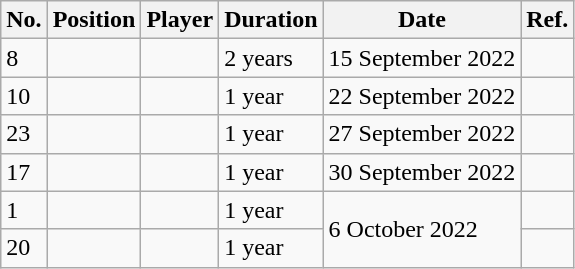<table class="wikitable">
<tr>
<th scope="col">No.</th>
<th scope="col">Position</th>
<th scope="col">Player</th>
<th scope="col">Duration</th>
<th scope="col">Date</th>
<th scope="col">Ref.</th>
</tr>
<tr>
<td>8</td>
<td></td>
<td align="left"></td>
<td>2 years</td>
<td>15 September 2022</td>
<td></td>
</tr>
<tr>
<td>10</td>
<td></td>
<td align="left"></td>
<td>1 year</td>
<td>22 September 2022</td>
<td></td>
</tr>
<tr>
<td>23</td>
<td></td>
<td align="left"></td>
<td>1 year</td>
<td>27 September 2022</td>
<td></td>
</tr>
<tr>
<td>17</td>
<td></td>
<td align="left"></td>
<td>1 year</td>
<td>30 September 2022</td>
<td></td>
</tr>
<tr>
<td>1</td>
<td></td>
<td align="left"></td>
<td>1 year</td>
<td rowspan="2">6 October 2022</td>
<td></td>
</tr>
<tr>
<td>20</td>
<td></td>
<td align="left"></td>
<td>1 year</td>
<td></td>
</tr>
</table>
